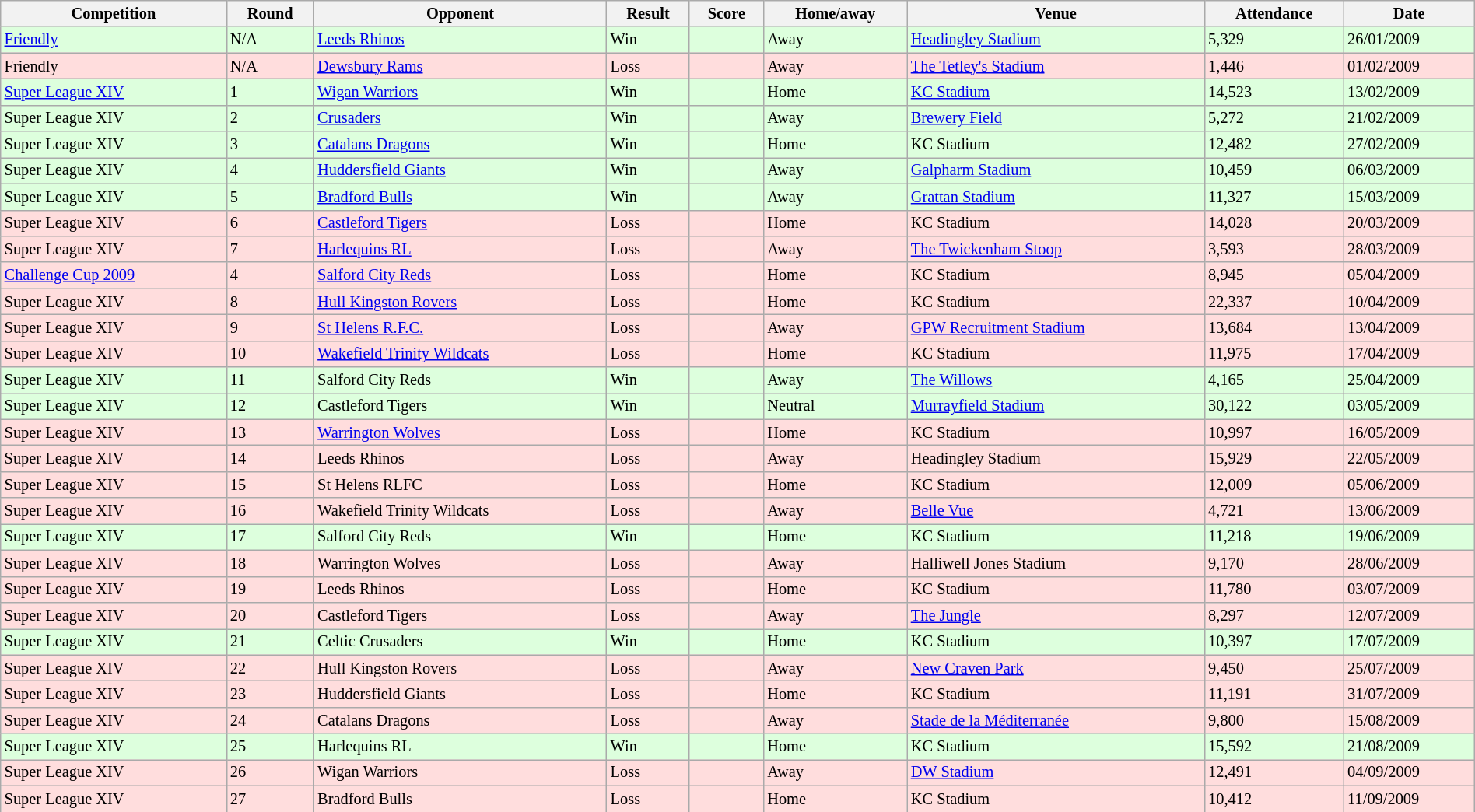<table class="wikitable" style="font-size:85%;" width="100%">
<tr>
<th>Competition</th>
<th>Round</th>
<th>Opponent</th>
<th>Result</th>
<th>Score</th>
<th>Home/away</th>
<th>Venue</th>
<th>Attendance</th>
<th>Date</th>
</tr>
<tr bgcolor="#ddffdd">
<td><a href='#'>Friendly</a></td>
<td>N/A</td>
<td> <a href='#'>Leeds Rhinos</a></td>
<td>Win</td>
<td></td>
<td>Away</td>
<td><a href='#'>Headingley Stadium</a></td>
<td>5,329</td>
<td>26/01/2009</td>
</tr>
<tr bgcolor="#ffdddd">
<td>Friendly</td>
<td>N/A</td>
<td> <a href='#'>Dewsbury Rams</a></td>
<td>Loss</td>
<td></td>
<td>Away</td>
<td><a href='#'>The Tetley's Stadium</a></td>
<td>1,446</td>
<td>01/02/2009</td>
</tr>
<tr bgcolor="#ddffdd">
<td><a href='#'>Super League XIV</a></td>
<td>1</td>
<td> <a href='#'>Wigan Warriors</a></td>
<td>Win</td>
<td></td>
<td>Home</td>
<td><a href='#'>KC Stadium</a></td>
<td>14,523</td>
<td>13/02/2009</td>
</tr>
<tr bgcolor="#ddffdd">
<td>Super League XIV</td>
<td>2</td>
<td> <a href='#'>Crusaders</a></td>
<td>Win</td>
<td></td>
<td>Away</td>
<td><a href='#'>Brewery Field</a></td>
<td>5,272</td>
<td>21/02/2009</td>
</tr>
<tr bgcolor="#ddffdd">
<td>Super League XIV</td>
<td>3</td>
<td> <a href='#'>Catalans Dragons</a></td>
<td>Win</td>
<td></td>
<td>Home</td>
<td>KC Stadium</td>
<td>12,482</td>
<td>27/02/2009</td>
</tr>
<tr bgcolor="#ddffdd">
<td>Super League XIV</td>
<td>4</td>
<td> <a href='#'>Huddersfield Giants</a></td>
<td>Win</td>
<td></td>
<td>Away</td>
<td><a href='#'>Galpharm Stadium</a></td>
<td>10,459</td>
<td>06/03/2009</td>
</tr>
<tr bgcolor="#ddffdd">
<td>Super League XIV</td>
<td>5</td>
<td> <a href='#'>Bradford Bulls</a></td>
<td>Win</td>
<td></td>
<td>Away</td>
<td><a href='#'>Grattan Stadium</a></td>
<td>11,327</td>
<td>15/03/2009</td>
</tr>
<tr bgcolor="#ffdddd">
<td>Super League XIV</td>
<td>6</td>
<td> <a href='#'>Castleford Tigers</a></td>
<td>Loss</td>
<td></td>
<td>Home</td>
<td>KC Stadium</td>
<td>14,028</td>
<td>20/03/2009</td>
</tr>
<tr bgcolor="#ffdddd">
<td>Super League XIV</td>
<td>7</td>
<td> <a href='#'>Harlequins RL</a></td>
<td>Loss</td>
<td></td>
<td>Away</td>
<td><a href='#'>The Twickenham Stoop</a></td>
<td>3,593</td>
<td>28/03/2009</td>
</tr>
<tr bgcolor="#ffdddd">
<td><a href='#'>Challenge Cup 2009</a></td>
<td>4</td>
<td> <a href='#'>Salford City Reds</a></td>
<td>Loss</td>
<td></td>
<td>Home</td>
<td>KC Stadium</td>
<td>8,945</td>
<td>05/04/2009</td>
</tr>
<tr bgcolor="#ffdddd">
<td>Super League XIV</td>
<td>8</td>
<td> <a href='#'>Hull Kingston Rovers</a></td>
<td>Loss</td>
<td></td>
<td>Home</td>
<td>KC Stadium</td>
<td>22,337</td>
<td>10/04/2009</td>
</tr>
<tr bgcolor="#ffdddd">
<td>Super League XIV</td>
<td>9</td>
<td> <a href='#'>St Helens R.F.C.</a></td>
<td>Loss</td>
<td></td>
<td>Away</td>
<td><a href='#'>GPW Recruitment Stadium</a></td>
<td>13,684</td>
<td>13/04/2009</td>
</tr>
<tr bgcolor="#ffdddd">
<td>Super League XIV</td>
<td>10</td>
<td> <a href='#'>Wakefield Trinity Wildcats</a></td>
<td>Loss</td>
<td></td>
<td>Home</td>
<td>KC Stadium</td>
<td>11,975</td>
<td>17/04/2009</td>
</tr>
<tr bgcolor="#ddffdd">
<td>Super League XIV</td>
<td>11</td>
<td> Salford City Reds</td>
<td>Win</td>
<td></td>
<td>Away</td>
<td><a href='#'>The Willows</a></td>
<td>4,165</td>
<td>25/04/2009</td>
</tr>
<tr bgcolor="#ddffdd">
<td>Super League XIV</td>
<td>12</td>
<td> Castleford Tigers</td>
<td>Win</td>
<td></td>
<td>Neutral</td>
<td><a href='#'>Murrayfield Stadium</a></td>
<td>30,122</td>
<td>03/05/2009</td>
</tr>
<tr bgcolor="#ffdddd">
<td>Super League XIV</td>
<td>13</td>
<td> <a href='#'>Warrington Wolves</a></td>
<td>Loss</td>
<td></td>
<td>Home</td>
<td>KC Stadium</td>
<td>10,997</td>
<td>16/05/2009</td>
</tr>
<tr bgcolor="#ffdddd">
<td>Super League XIV</td>
<td>14</td>
<td> Leeds Rhinos</td>
<td>Loss</td>
<td></td>
<td>Away</td>
<td>Headingley Stadium</td>
<td>15,929</td>
<td>22/05/2009</td>
</tr>
<tr bgcolor="#ffdddd">
<td>Super League XIV</td>
<td>15</td>
<td> St Helens RLFC</td>
<td>Loss</td>
<td></td>
<td>Home</td>
<td>KC Stadium</td>
<td>12,009</td>
<td>05/06/2009</td>
</tr>
<tr bgcolor="#ffdddd">
<td>Super League XIV</td>
<td>16</td>
<td> Wakefield Trinity Wildcats</td>
<td>Loss</td>
<td></td>
<td>Away</td>
<td><a href='#'>Belle Vue</a></td>
<td>4,721</td>
<td>13/06/2009</td>
</tr>
<tr bgcolor="#ddffdd">
<td>Super League XIV</td>
<td>17</td>
<td> Salford City Reds</td>
<td>Win</td>
<td></td>
<td>Home</td>
<td>KC Stadium</td>
<td>11,218</td>
<td>19/06/2009</td>
</tr>
<tr bgcolor="#ffdddd">
<td>Super League XIV</td>
<td>18</td>
<td> Warrington Wolves</td>
<td>Loss</td>
<td></td>
<td>Away</td>
<td>Halliwell Jones Stadium</td>
<td>9,170</td>
<td>28/06/2009</td>
</tr>
<tr bgcolor="#ffdddd">
<td>Super League XIV</td>
<td>19</td>
<td> Leeds Rhinos</td>
<td>Loss</td>
<td></td>
<td>Home</td>
<td>KC Stadium</td>
<td>11,780</td>
<td>03/07/2009</td>
</tr>
<tr bgcolor="#ffdddd">
<td>Super League XIV</td>
<td>20</td>
<td> Castleford Tigers</td>
<td>Loss</td>
<td></td>
<td>Away</td>
<td><a href='#'>The Jungle</a></td>
<td>8,297</td>
<td>12/07/2009</td>
</tr>
<tr bgcolor="#ddffdd">
<td>Super League XIV</td>
<td>21</td>
<td> Celtic Crusaders</td>
<td>Win</td>
<td> </td>
<td>Home</td>
<td>KC Stadium</td>
<td>10,397</td>
<td>17/07/2009</td>
</tr>
<tr bgcolor="#ffdddd">
<td>Super League XIV</td>
<td>22</td>
<td> Hull Kingston Rovers</td>
<td>Loss</td>
<td></td>
<td>Away</td>
<td><a href='#'>New Craven Park</a></td>
<td>9,450</td>
<td>25/07/2009</td>
</tr>
<tr bgcolor="#ffdddd">
<td>Super League XIV</td>
<td>23</td>
<td> Huddersfield Giants</td>
<td>Loss</td>
<td></td>
<td>Home</td>
<td>KC Stadium</td>
<td>11,191</td>
<td>31/07/2009</td>
</tr>
<tr bgcolor="#ffdddd">
<td>Super League XIV</td>
<td>24</td>
<td> Catalans Dragons</td>
<td>Loss</td>
<td></td>
<td>Away</td>
<td><a href='#'>Stade de la Méditerranée</a></td>
<td>9,800</td>
<td>15/08/2009</td>
</tr>
<tr bgcolor="#ddffdd">
<td>Super League XIV</td>
<td>25</td>
<td> Harlequins RL</td>
<td>Win</td>
<td></td>
<td>Home</td>
<td>KC Stadium</td>
<td>15,592</td>
<td>21/08/2009</td>
</tr>
<tr bgcolor="#ffdddd">
<td>Super League XIV</td>
<td>26</td>
<td> Wigan Warriors</td>
<td>Loss</td>
<td></td>
<td>Away</td>
<td><a href='#'>DW Stadium</a></td>
<td>12,491</td>
<td>04/09/2009</td>
</tr>
<tr bgcolor="#ffdddd">
<td>Super League XIV</td>
<td>27</td>
<td> Bradford Bulls</td>
<td>Loss</td>
<td></td>
<td>Home</td>
<td>KC Stadium</td>
<td>10,412</td>
<td>11/09/2009</td>
</tr>
</table>
